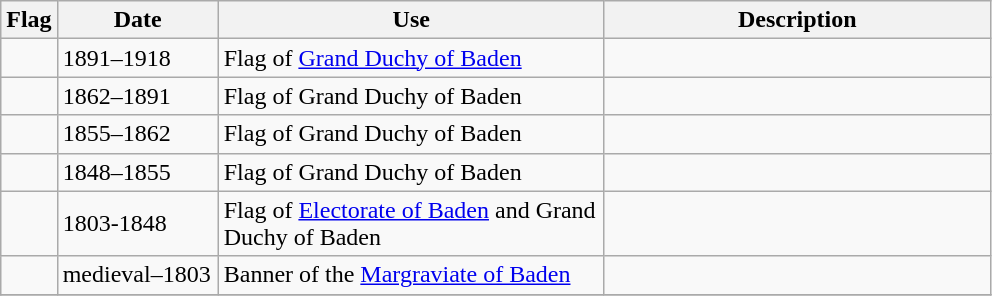<table class="wikitable">
<tr>
<th>Flag</th>
<th style="width:100px">Date</th>
<th style="width:250px">Use</th>
<th style="width:250px">Description</th>
</tr>
<tr>
<td></td>
<td>1891–1918</td>
<td>Flag of <a href='#'>Grand Duchy of Baden</a></td>
<td></td>
</tr>
<tr>
<td></td>
<td>1862–1891</td>
<td>Flag of Grand Duchy of Baden</td>
<td></td>
</tr>
<tr>
<td></td>
<td>1855–1862</td>
<td>Flag of Grand Duchy of Baden</td>
<td></td>
</tr>
<tr>
<td></td>
<td>1848–1855</td>
<td>Flag of Grand Duchy of Baden</td>
<td></td>
</tr>
<tr>
<td></td>
<td>1803-1848</td>
<td>Flag of <a href='#'>Electorate of Baden</a> and Grand Duchy of Baden</td>
<td></td>
</tr>
<tr>
<td></td>
<td>medieval–1803</td>
<td>Banner of the <a href='#'>Margraviate of Baden</a></td>
<td></td>
</tr>
<tr>
</tr>
</table>
